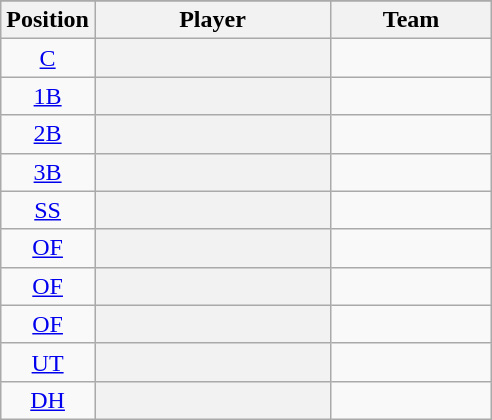<table class="wikitable sortable plainrowheaders" style="text-align:center;">
<tr>
</tr>
<tr>
<th scope="col">Position</th>
<th scope="col" style="width:150px;">Player</th>
<th scope="col" style="width:100px;">Team</th>
</tr>
<tr>
<td><a href='#'>C</a></td>
<th scope="row" style="text-align:center"></th>
<td></td>
</tr>
<tr>
<td><a href='#'>1B</a></td>
<th scope="row" style="text-align:center"></th>
<td></td>
</tr>
<tr>
<td><a href='#'>2B</a></td>
<th scope="row" style="text-align:center"></th>
<td></td>
</tr>
<tr>
<td><a href='#'>3B</a></td>
<th scope="row" style="text-align:center"></th>
<td></td>
</tr>
<tr>
<td><a href='#'>SS</a></td>
<th scope="row" style="text-align:center"></th>
<td></td>
</tr>
<tr>
<td><a href='#'>OF</a></td>
<th scope="row" style="text-align:center"></th>
<td></td>
</tr>
<tr>
<td><a href='#'>OF</a></td>
<th scope="row" style="text-align:center"></th>
<td></td>
</tr>
<tr>
<td><a href='#'>OF</a></td>
<th scope="row" style="text-align:center"></th>
<td></td>
</tr>
<tr>
<td><a href='#'>UT</a></td>
<th scope="row" style="text-align:center"></th>
<td></td>
</tr>
<tr>
<td><a href='#'>DH</a></td>
<th scope="row" style="text-align:center"></th>
<td></td>
</tr>
</table>
